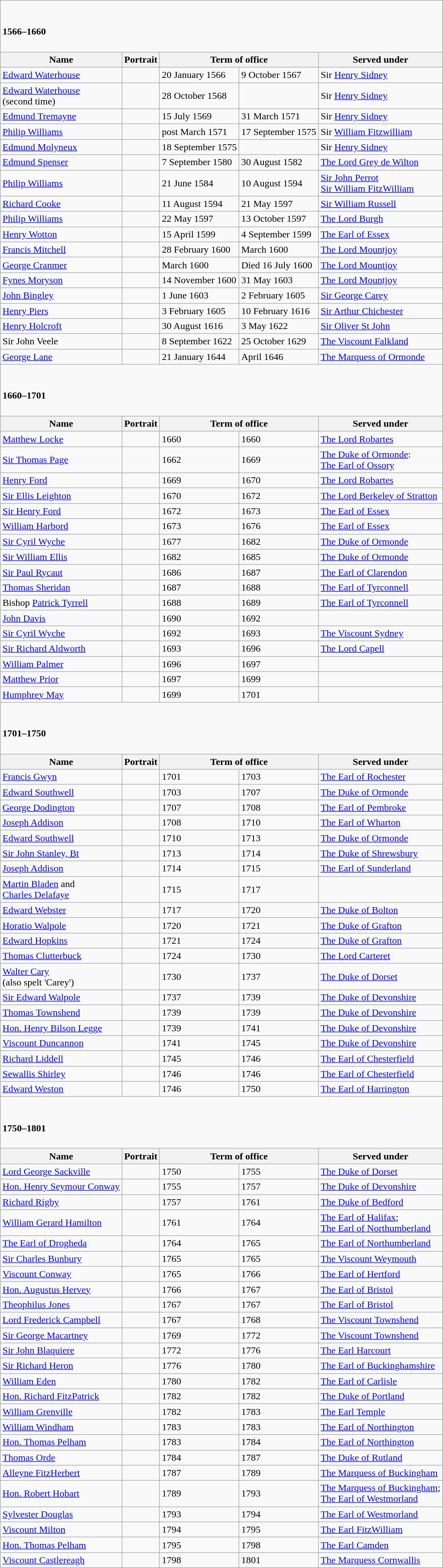<table class="wikitable">
<tr>
<td colspan=5><br><h4>1566–1660</h4></td>
</tr>
<tr>
<th>Name</th>
<th>Portrait</th>
<th colspan=2>Term of office</th>
<th>Served under</th>
</tr>
<tr>
<td><a href='#'>Edward Waterhouse</a></td>
<td></td>
<td>20 January 1566</td>
<td>9 October 1567</td>
<td>Sir <a href='#'>Henry Sidney</a></td>
</tr>
<tr>
<td><a href='#'>Edward Waterhouse</a><br>(second time)</td>
<td></td>
<td>28 October 1568</td>
<td></td>
<td>Sir <a href='#'>Henry Sidney</a></td>
</tr>
<tr>
<td><a href='#'>Edmund Tremayne</a></td>
<td></td>
<td>15 July 1569</td>
<td>31 March 1571</td>
<td>Sir <a href='#'>Henry Sidney</a></td>
</tr>
<tr>
<td><a href='#'>Philip Williams</a></td>
<td></td>
<td>post March 1571</td>
<td>17 September 1575</td>
<td>Sir <a href='#'>William Fitzwilliam</a></td>
</tr>
<tr>
<td><a href='#'>Edmund Molyneux</a></td>
<td></td>
<td>18 September 1575</td>
<td></td>
<td>Sir <a href='#'>Henry Sidney</a></td>
</tr>
<tr>
<td><a href='#'>Edmund Spenser</a></td>
<td></td>
<td>7 September 1580</td>
<td>30 August 1582</td>
<td><a href='#'>The Lord Grey de Wilton</a></td>
</tr>
<tr>
<td><a href='#'>Philip Williams</a></td>
<td></td>
<td>21 June 1584</td>
<td>10 August 1594</td>
<td><a href='#'>Sir John Perrot</a><br><a href='#'>Sir William FitzWilliam</a></td>
</tr>
<tr>
<td><a href='#'>Richard Cooke</a></td>
<td></td>
<td>11 August 1594</td>
<td>21 May 1597</td>
<td><a href='#'>Sir William Russell</a></td>
</tr>
<tr>
<td><a href='#'>Philip Williams</a></td>
<td></td>
<td>22 May 1597</td>
<td>13 October 1597</td>
<td><a href='#'>The Lord Burgh</a></td>
</tr>
<tr>
<td><a href='#'>Henry Wotton</a></td>
<td></td>
<td>15 April 1599</td>
<td>4 September 1599</td>
<td><a href='#'>The Earl of Essex</a></td>
</tr>
<tr>
<td><a href='#'>Francis Mitchell</a></td>
<td></td>
<td>28 February 1600</td>
<td>March 1600</td>
<td><a href='#'>The Lord Mountjoy</a></td>
</tr>
<tr>
<td><a href='#'>George Cranmer</a></td>
<td></td>
<td>March 1600</td>
<td>Died 16 July 1600</td>
<td><a href='#'>The Lord Mountjoy</a></td>
</tr>
<tr>
<td><a href='#'>Fynes Moryson</a></td>
<td></td>
<td>14 November 1600</td>
<td>31 May 1603</td>
<td><a href='#'>The Lord Mountjoy</a></td>
</tr>
<tr>
<td><a href='#'>John Bingley</a></td>
<td></td>
<td>1 June 1603</td>
<td>2 February 1605</td>
<td><a href='#'>Sir George Carey</a></td>
</tr>
<tr>
<td><a href='#'>Henry Piers</a></td>
<td></td>
<td>3 February 1605</td>
<td>10 February 1616</td>
<td><a href='#'>Sir Arthur Chichester</a></td>
</tr>
<tr>
<td><a href='#'>Henry Holcroft</a></td>
<td></td>
<td>30 August 1616</td>
<td>3 May 1622</td>
<td><a href='#'>Sir Oliver St John</a></td>
</tr>
<tr>
<td>Sir John Veele</td>
<td></td>
<td>8 September 1622</td>
<td>25 October 1629</td>
<td><a href='#'>The Viscount Falkland</a></td>
</tr>
<tr>
<td><a href='#'>George Lane</a></td>
<td></td>
<td>21 January 1644</td>
<td>April 1646</td>
<td><a href='#'>The Marquess of Ormonde</a></td>
</tr>
<tr>
<td colspan=5><br><h4>1660–1701</h4></td>
</tr>
<tr>
<th>Name</th>
<th>Portrait</th>
<th colspan=2>Term of office</th>
<th>Served under</th>
</tr>
<tr>
<td><a href='#'>Matthew Locke</a></td>
<td></td>
<td>1660</td>
<td>1660</td>
<td><a href='#'>The Lord Robartes</a></td>
</tr>
<tr>
<td><a href='#'>Sir Thomas Page</a></td>
<td></td>
<td>1662</td>
<td>1669</td>
<td><a href='#'>The Duke of Ormonde</a>:<br><a href='#'>The Earl of Ossory</a></td>
</tr>
<tr>
<td><a href='#'>Henry Ford</a></td>
<td></td>
<td>1669</td>
<td>1670</td>
<td><a href='#'>The Lord Robartes</a></td>
</tr>
<tr>
<td><a href='#'>Sir Ellis Leighton</a></td>
<td></td>
<td>1670</td>
<td>1672</td>
<td><a href='#'>The Lord Berkeley of Stratton</a></td>
</tr>
<tr>
<td><a href='#'>Sir Henry Ford</a></td>
<td></td>
<td>1672</td>
<td>1673</td>
<td><a href='#'>The Earl of Essex</a></td>
</tr>
<tr>
<td><a href='#'>William Harbord</a></td>
<td></td>
<td>1673</td>
<td>1676</td>
<td><a href='#'>The Earl of Essex</a></td>
</tr>
<tr>
<td><a href='#'>Sir Cyril Wyche</a></td>
<td></td>
<td>1677</td>
<td>1682</td>
<td><a href='#'>The Duke of Ormonde</a></td>
</tr>
<tr>
<td><a href='#'>Sir William Ellis</a></td>
<td></td>
<td>1682</td>
<td>1685</td>
<td><a href='#'>The Duke of Ormonde</a></td>
</tr>
<tr>
<td><a href='#'>Sir Paul Rycaut</a></td>
<td></td>
<td>1686</td>
<td>1687</td>
<td><a href='#'>The Earl of Clarendon</a></td>
</tr>
<tr>
<td><a href='#'>Thomas Sheridan</a></td>
<td></td>
<td>1687</td>
<td>1688</td>
<td><a href='#'>The Earl of Tyrconnell</a></td>
</tr>
<tr>
<td>Bishop <a href='#'>Patrick Tyrrell</a></td>
<td></td>
<td>1688</td>
<td>1689</td>
<td><a href='#'>The Earl of Tyrconnell</a></td>
</tr>
<tr>
<td><a href='#'>John Davis</a></td>
<td></td>
<td>1690</td>
<td>1692</td>
<td></td>
</tr>
<tr>
<td><a href='#'>Sir Cyril Wyche</a></td>
<td></td>
<td>1692</td>
<td>1693</td>
<td><a href='#'>The Viscount Sydney</a></td>
</tr>
<tr>
<td><a href='#'>Sir Richard Aldworth</a></td>
<td></td>
<td>1693</td>
<td>1696</td>
<td><a href='#'>The Lord Capell</a></td>
</tr>
<tr>
<td><a href='#'>William Palmer</a></td>
<td></td>
<td>1696</td>
<td>1697</td>
<td></td>
</tr>
<tr>
<td><a href='#'>Matthew Prior</a></td>
<td></td>
<td>1697</td>
<td>1699</td>
<td></td>
</tr>
<tr>
<td><a href='#'>Humphrey May</a></td>
<td></td>
<td>1699</td>
<td>1701</td>
<td></td>
</tr>
<tr>
<td colspan=5><br><h4>1701–1750</h4></td>
</tr>
<tr>
<th>Name</th>
<th>Portrait</th>
<th colspan=2>Term of office</th>
<th>Served under</th>
</tr>
<tr>
<td><a href='#'>Francis Gwyn</a></td>
<td></td>
<td>1701</td>
<td>1703</td>
<td><a href='#'>The Earl of Rochester</a></td>
</tr>
<tr>
<td><a href='#'>Edward Southwell</a></td>
<td></td>
<td>1703</td>
<td>1707</td>
<td><a href='#'>The Duke of Ormonde</a></td>
</tr>
<tr>
<td><a href='#'>George Dodington</a></td>
<td></td>
<td>1707</td>
<td>1708</td>
<td><a href='#'>The Earl of Pembroke</a></td>
</tr>
<tr>
<td><a href='#'>Joseph Addison</a></td>
<td></td>
<td>1708</td>
<td>1710</td>
<td><a href='#'>The Earl of Wharton</a></td>
</tr>
<tr>
<td><a href='#'>Edward Southwell</a></td>
<td></td>
<td>1710</td>
<td>1713</td>
<td><a href='#'>The Duke of Ormonde</a></td>
</tr>
<tr>
<td><a href='#'>Sir John Stanley, Bt</a></td>
<td></td>
<td>1713</td>
<td>1714</td>
<td><a href='#'>The Duke of Shrewsbury</a></td>
</tr>
<tr>
<td><a href='#'>Joseph Addison</a></td>
<td></td>
<td>1714</td>
<td>1715</td>
<td><a href='#'>The Earl of Sunderland</a></td>
</tr>
<tr>
<td><a href='#'>Martin Bladen</a> and<br> <a href='#'>Charles Delafaye</a></td>
<td></td>
<td>1715</td>
<td>1717</td>
<td></td>
</tr>
<tr>
<td><a href='#'>Edward Webster</a></td>
<td></td>
<td>1717</td>
<td>1720</td>
<td><a href='#'>The Duke of Bolton</a></td>
</tr>
<tr>
<td><a href='#'>Horatio Walpole</a></td>
<td></td>
<td>1720</td>
<td>1721</td>
<td><a href='#'>The Duke of Grafton</a></td>
</tr>
<tr>
<td><a href='#'>Edward Hopkins</a></td>
<td></td>
<td>1721</td>
<td>1724</td>
<td><a href='#'>The Duke of Grafton</a></td>
</tr>
<tr>
<td><a href='#'>Thomas Clutterbuck</a></td>
<td></td>
<td>1724</td>
<td>1730</td>
<td><a href='#'>The Lord Carteret</a></td>
</tr>
<tr>
<td><a href='#'>Walter Cary</a><br>(also spelt 'Carey')</td>
<td></td>
<td>1730</td>
<td>1737</td>
<td><a href='#'>The Duke of Dorset</a></td>
</tr>
<tr>
<td><a href='#'>Sir Edward Walpole</a></td>
<td></td>
<td>1737</td>
<td>1739</td>
<td><a href='#'>The Duke of Devonshire</a></td>
</tr>
<tr>
<td><a href='#'>Thomas Townshend</a></td>
<td></td>
<td>1739</td>
<td>1739</td>
<td><a href='#'>The Duke of Devonshire</a></td>
</tr>
<tr>
<td><a href='#'>Hon. Henry Bilson Legge</a></td>
<td></td>
<td>1739</td>
<td>1741</td>
<td><a href='#'>The Duke of Devonshire</a></td>
</tr>
<tr>
<td><a href='#'>Viscount Duncannon</a></td>
<td></td>
<td>1741</td>
<td>1745</td>
<td><a href='#'>The Duke of Devonshire</a></td>
</tr>
<tr>
<td><a href='#'>Richard Liddell</a></td>
<td></td>
<td>1745</td>
<td>1746</td>
<td><a href='#'>The Earl of Chesterfield</a></td>
</tr>
<tr>
<td><a href='#'>Sewallis Shirley</a></td>
<td></td>
<td>1746</td>
<td>1746</td>
<td><a href='#'>The Earl of Chesterfield</a></td>
</tr>
<tr>
<td><a href='#'>Edward Weston</a></td>
<td></td>
<td>1746</td>
<td>1750</td>
<td><a href='#'>The Earl of Harrington</a></td>
</tr>
<tr>
<td colspan=5><br><h4>1750–1801</h4></td>
</tr>
<tr>
<th>Name</th>
<th>Portrait</th>
<th colspan=2>Term of office</th>
<th>Served under</th>
</tr>
<tr>
<td><a href='#'>Lord George Sackville</a></td>
<td></td>
<td>1750</td>
<td>1755</td>
<td><a href='#'>The Duke of Dorset</a></td>
</tr>
<tr>
<td><a href='#'>Hon. Henry Seymour Conway</a></td>
<td></td>
<td>1755</td>
<td>1757</td>
<td><a href='#'>The Duke of Devonshire</a></td>
</tr>
<tr>
<td><a href='#'>Richard Rigby</a></td>
<td></td>
<td>1757</td>
<td>1761</td>
<td><a href='#'>The Duke of Bedford</a></td>
</tr>
<tr>
<td><a href='#'>William Gerard Hamilton</a></td>
<td></td>
<td>1761</td>
<td>1764</td>
<td><a href='#'>The Earl of Halifax</a>;<br> <a href='#'>The Earl of Northumberland</a></td>
</tr>
<tr>
<td><a href='#'>The Earl of Drogheda</a></td>
<td></td>
<td>1764</td>
<td>1765</td>
<td><a href='#'>The Earl of Northumberland</a></td>
</tr>
<tr>
<td><a href='#'>Sir Charles Bunbury</a></td>
<td></td>
<td>1765</td>
<td>1765</td>
<td><a href='#'>The Viscount Weymouth</a></td>
</tr>
<tr>
<td><a href='#'>Viscount Conway</a></td>
<td></td>
<td>1765</td>
<td>1766</td>
<td><a href='#'>The Earl of Hertford</a></td>
</tr>
<tr>
<td><a href='#'>Hon. Augustus Hervey</a></td>
<td></td>
<td>1766</td>
<td>1767</td>
<td><a href='#'>The Earl of Bristol</a></td>
</tr>
<tr>
<td><a href='#'>Theophilus Jones</a></td>
<td></td>
<td>1767</td>
<td>1767</td>
<td><a href='#'>The Earl of Bristol</a></td>
</tr>
<tr>
<td><a href='#'>Lord Frederick Campbell</a></td>
<td></td>
<td>1767</td>
<td>1768</td>
<td><a href='#'>The Viscount Townshend</a></td>
</tr>
<tr>
<td><a href='#'>Sir George Macartney</a></td>
<td></td>
<td>1769</td>
<td>1772</td>
<td><a href='#'>The Viscount Townshend</a></td>
</tr>
<tr>
<td><a href='#'>Sir John Blaquiere</a></td>
<td></td>
<td>1772</td>
<td>1776</td>
<td><a href='#'>The Earl Harcourt</a></td>
</tr>
<tr>
<td><a href='#'>Sir Richard Heron</a></td>
<td></td>
<td>1776</td>
<td>1780</td>
<td><a href='#'>The Earl of Buckinghamshire</a></td>
</tr>
<tr>
<td><a href='#'>William Eden</a></td>
<td></td>
<td>1780</td>
<td>1782</td>
<td><a href='#'>The Earl of Carlisle</a></td>
</tr>
<tr>
<td><a href='#'>Hon. Richard FitzPatrick</a></td>
<td></td>
<td>1782</td>
<td>1782</td>
<td><a href='#'>The Duke of Portland</a></td>
</tr>
<tr>
<td><a href='#'>William Grenville</a></td>
<td></td>
<td>1782</td>
<td>1783</td>
<td><a href='#'>The Earl Temple</a></td>
</tr>
<tr>
<td><a href='#'>William Windham</a></td>
<td></td>
<td>1783</td>
<td>1783</td>
<td><a href='#'>The Earl of Northington</a></td>
</tr>
<tr>
<td><a href='#'>Hon. Thomas Pelham</a></td>
<td></td>
<td>1783</td>
<td>1784</td>
<td><a href='#'>The Earl of Northington</a></td>
</tr>
<tr>
<td><a href='#'>Thomas Orde</a></td>
<td></td>
<td>1784</td>
<td>1787</td>
<td><a href='#'>The Duke of Rutland</a></td>
</tr>
<tr>
<td><a href='#'>Alleyne FitzHerbert</a></td>
<td></td>
<td>1787</td>
<td>1789</td>
<td><a href='#'>The Marquess of Buckingham</a></td>
</tr>
<tr>
<td><a href='#'>Hon. Robert Hobart</a></td>
<td></td>
<td>1789</td>
<td>1793</td>
<td><a href='#'>The Marquess of Buckingham</a>;<br> <a href='#'>The Earl of Westmorland</a></td>
</tr>
<tr>
<td><a href='#'>Sylvester Douglas</a></td>
<td></td>
<td>1793</td>
<td>1794</td>
<td><a href='#'>The Earl of Westmorland</a></td>
</tr>
<tr>
<td><a href='#'>Viscount Milton</a></td>
<td></td>
<td>1794</td>
<td>1795</td>
<td><a href='#'>The Earl FitzWilliam</a></td>
</tr>
<tr>
<td><a href='#'>Hon. Thomas Pelham</a></td>
<td></td>
<td>1795</td>
<td>1798</td>
<td><a href='#'>The Earl Camden</a></td>
</tr>
<tr>
<td><a href='#'>Viscount Castlereagh</a></td>
<td></td>
<td>1798</td>
<td>1801</td>
<td><a href='#'>The Marquess Cornwallis</a></td>
</tr>
</table>
